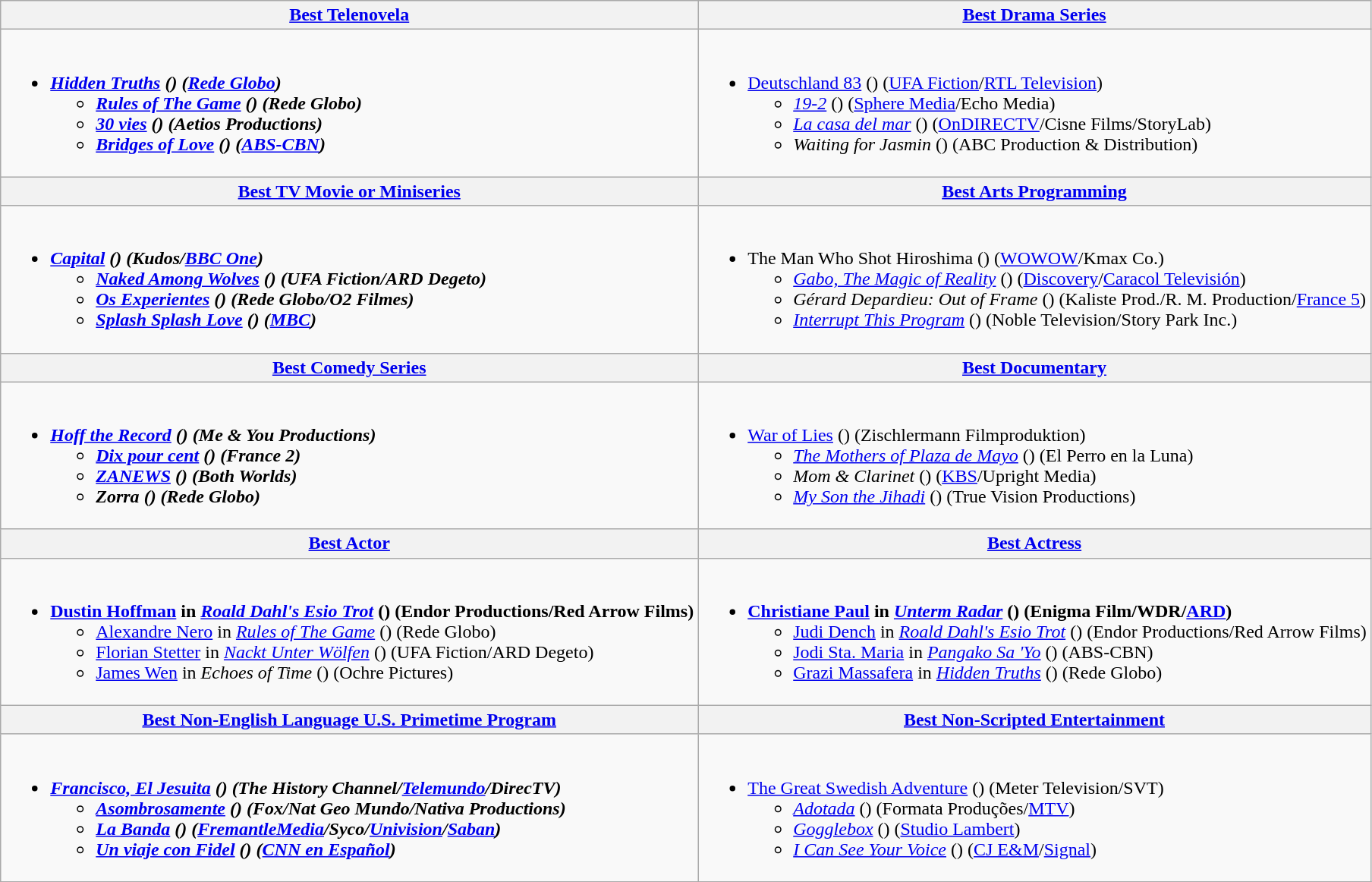<table class="wikitable">
<tr>
<th style:"width:50%"><a href='#'>Best Telenovela</a></th>
<th style:"width:50%"><a href='#'>Best Drama Series</a></th>
</tr>
<tr>
<td valign="top"><br><ul><li><strong><em><a href='#'>Hidden Truths</a><em> () (<a href='#'>Rede Globo</a>)<strong><ul><li></em><a href='#'>Rules of The Game</a><em> () (Rede Globo)</li><li></em><a href='#'>30 vies</a><em> () (Aetios Productions)</li><li></em><a href='#'>Bridges of Love</a><em> () (<a href='#'>ABS-CBN</a>)</li></ul></li></ul></td>
<td valign="top"><br><ul><li></em></strong><a href='#'>Deutschland 83</a></em> () (<a href='#'>UFA Fiction</a>/<a href='#'>RTL Television</a>)</strong><ul><li><em><a href='#'>19-2</a></em> () (<a href='#'>Sphere Media</a>/Echo Media)</li><li><em><a href='#'>La casa del mar</a></em> () (<a href='#'>OnDIRECTV</a>/Cisne Films/StoryLab)</li><li><em>Waiting for Jasmin</em> () (ABC Production & Distribution)</li></ul></li></ul></td>
</tr>
<tr>
<th style:"width:50%"><a href='#'>Best TV Movie or Miniseries</a></th>
<th style:"width:50%"><a href='#'>Best Arts Programming</a></th>
</tr>
<tr>
<td valign="top"><br><ul><li><strong><em><a href='#'>Capital</a><em> () (Kudos/<a href='#'>BBC One</a>)<strong><ul><li></em><a href='#'>Naked Among Wolves</a><em> () (UFA Fiction/ARD Degeto)</li><li></em><a href='#'>Os Experientes</a><em> () (Rede Globo/O2 Filmes)</li><li></em><a href='#'>Splash Splash Love</a><em> () (<a href='#'>MBC</a>)</li></ul></li></ul></td>
<td valign="top"><br><ul><li></em></strong>The Man Who Shot Hiroshima</em> () (<a href='#'>WOWOW</a>/Kmax Co.)</strong><ul><li><em><a href='#'>Gabo, The Magic of Reality</a></em> () (<a href='#'>Discovery</a>/<a href='#'>Caracol Televisión</a>)</li><li><em>Gérard Depardieu: Out of Frame</em> () (Kaliste Prod./R. M. Production/<a href='#'>France 5</a>)</li><li><em><a href='#'>Interrupt This Program</a></em> () (Noble Television/Story Park Inc.)</li></ul></li></ul></td>
</tr>
<tr>
<th style:"width:50%"><a href='#'>Best Comedy Series</a></th>
<th style:"width:50%"><a href='#'>Best Documentary</a></th>
</tr>
<tr>
<td valign="top"><br><ul><li><strong><em><a href='#'>Hoff the Record</a><em> () (Me & You Productions)<strong><ul><li></em><a href='#'>Dix pour cent</a><em> () (France 2)</li><li></em><a href='#'>ZANEWS</a><em> () (Both Worlds)</li><li></em>Zorra<em> () (Rede Globo)</li></ul></li></ul></td>
<td valign="top"><br><ul><li></em></strong><a href='#'>War of Lies</a></em> () (Zischlermann Filmproduktion)</strong><ul><li><em><a href='#'>The Mothers of Plaza de Mayo</a></em> () (El Perro en la Luna)</li><li><em>Mom & Clarinet</em> () (<a href='#'>KBS</a>/Upright Media)</li><li><em><a href='#'>My Son the Jihadi</a></em> () (True Vision Productions)</li></ul></li></ul></td>
</tr>
<tr>
<th style:"width:50%"><a href='#'>Best Actor</a></th>
<th style:"width:50%"><a href='#'>Best Actress</a></th>
</tr>
<tr>
<td valign="top"><br><ul><li><strong><a href='#'>Dustin Hoffman</a> in <em><a href='#'>Roald Dahl's Esio Trot</a></em> () (Endor Productions/Red Arrow Films)</strong><ul><li><a href='#'>Alexandre Nero</a> in <em><a href='#'>Rules of The Game</a></em> () (Rede Globo)</li><li><a href='#'>Florian Stetter</a> in <em><a href='#'>Nackt Unter Wölfen</a></em> () (UFA Fiction/ARD Degeto)</li><li><a href='#'>James Wen</a> in <em>Echoes of Time</em> () (Ochre Pictures)</li></ul></li></ul></td>
<td valign="top"><br><ul><li><strong><a href='#'>Christiane Paul</a> in <em><a href='#'>Unterm Radar</a></em> () (Enigma Film/WDR/<a href='#'>ARD</a>)</strong><ul><li><a href='#'>Judi Dench</a> in <em><a href='#'>Roald Dahl's Esio Trot</a></em> () (Endor Productions/Red Arrow Films)</li><li><a href='#'>Jodi Sta. Maria</a> in <em><a href='#'>Pangako Sa 'Yo</a></em> () (ABS-CBN)</li><li><a href='#'>Grazi Massafera</a> in <em><a href='#'>Hidden Truths</a></em> () (Rede Globo)</li></ul></li></ul></td>
</tr>
<tr>
<th style:"width:50%"><a href='#'>Best Non-English Language U.S. Primetime Program</a></th>
<th style:"width:50%"><a href='#'>Best Non-Scripted Entertainment</a></th>
</tr>
<tr>
<td valign="top"><br><ul><li><strong><em><a href='#'>Francisco, El Jesuita</a><em> () (The History Channel/<a href='#'>Telemundo</a>/DirecTV)<strong><ul><li></em><a href='#'>Asombrosamente</a><em> () (Fox/Nat Geo Mundo/Nativa Productions)</li><li></em><a href='#'>La Banda</a><em> () (<a href='#'>FremantleMedia</a>/Syco/<a href='#'>Univision</a>/<a href='#'>Saban</a>)</li><li></em><a href='#'>Un viaje con Fidel</a><em> () (<a href='#'>CNN en Español</a>)</li></ul></li></ul></td>
<td valign="top"><br><ul><li></em></strong><a href='#'>The Great Swedish Adventure</a></em> () (Meter Television/SVT)</strong><ul><li><em><a href='#'>Adotada</a></em> () (Formata Produções/<a href='#'>MTV</a>)</li><li><em><a href='#'>Gogglebox</a></em> () (<a href='#'>Studio Lambert</a>)</li><li><em><a href='#'>I Can See Your Voice</a></em> () (<a href='#'>CJ E&M</a>/<a href='#'>Signal</a>)</li></ul></li></ul></td>
</tr>
<tr>
</tr>
</table>
